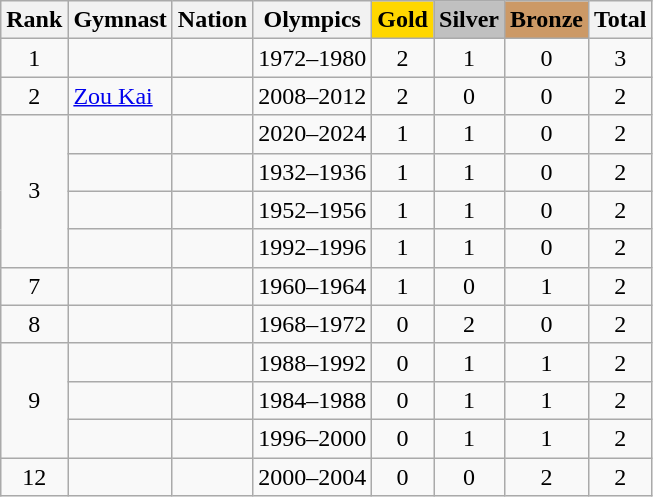<table class="wikitable sortable" style="text-align:center">
<tr>
<th>Rank</th>
<th>Gymnast</th>
<th>Nation</th>
<th>Olympics</th>
<th style="background-color:gold">Gold</th>
<th style="background-color:silver">Silver</th>
<th style="background-color:#cc9966">Bronze</th>
<th>Total</th>
</tr>
<tr>
<td>1</td>
<td align=left></td>
<td align=left></td>
<td>1972–1980</td>
<td>2</td>
<td>1</td>
<td>0</td>
<td>3</td>
</tr>
<tr>
<td>2</td>
<td align=left><a href='#'>Zou Kai</a></td>
<td align=left></td>
<td>2008–2012</td>
<td>2</td>
<td>0</td>
<td>0</td>
<td>2</td>
</tr>
<tr>
<td rowspan="4">3</td>
<td align=left></td>
<td align=left></td>
<td>2020–2024</td>
<td>1</td>
<td>1</td>
<td>0</td>
<td>2</td>
</tr>
<tr>
<td align=left></td>
<td align=left></td>
<td>1932–1936</td>
<td>1</td>
<td>1</td>
<td>0</td>
<td>2</td>
</tr>
<tr>
<td align=left></td>
<td align=left></td>
<td>1952–1956</td>
<td>1</td>
<td>1</td>
<td>0</td>
<td>2</td>
</tr>
<tr>
<td align=left></td>
<td align=left></td>
<td>1992–1996</td>
<td>1</td>
<td>1</td>
<td>0</td>
<td>2</td>
</tr>
<tr>
<td>7</td>
<td align=left></td>
<td align=left></td>
<td>1960–1964</td>
<td>1</td>
<td>0</td>
<td>1</td>
<td>2</td>
</tr>
<tr>
<td>8</td>
<td align=left></td>
<td align=left></td>
<td>1968–1972</td>
<td>0</td>
<td>2</td>
<td>0</td>
<td>2</td>
</tr>
<tr>
<td rowspan="3">9</td>
<td align=left></td>
<td align=left></td>
<td>1988–1992</td>
<td>0</td>
<td>1</td>
<td>1</td>
<td>2</td>
</tr>
<tr>
<td align=left></td>
<td align=left></td>
<td>1984–1988</td>
<td>0</td>
<td>1</td>
<td>1</td>
<td>2</td>
</tr>
<tr>
<td align=left></td>
<td align=left></td>
<td>1996–2000</td>
<td>0</td>
<td>1</td>
<td>1</td>
<td>2</td>
</tr>
<tr>
<td>12</td>
<td align=left></td>
<td align=left></td>
<td>2000–2004</td>
<td>0</td>
<td>0</td>
<td>2</td>
<td>2</td>
</tr>
</table>
